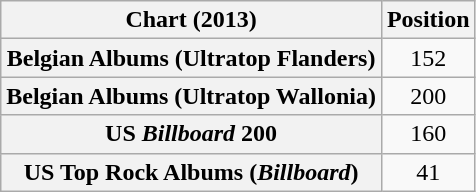<table class="wikitable sortable plainrowheaders" style="text-align:center">
<tr>
<th scope="col">Chart (2013)</th>
<th scope="col">Position</th>
</tr>
<tr>
<th scope="row">Belgian Albums (Ultratop Flanders)</th>
<td>152</td>
</tr>
<tr>
<th scope="row">Belgian Albums (Ultratop Wallonia)</th>
<td>200</td>
</tr>
<tr>
<th scope="row">US <em>Billboard</em> 200</th>
<td>160</td>
</tr>
<tr>
<th scope="row">US Top Rock Albums (<em>Billboard</em>)</th>
<td>41</td>
</tr>
</table>
